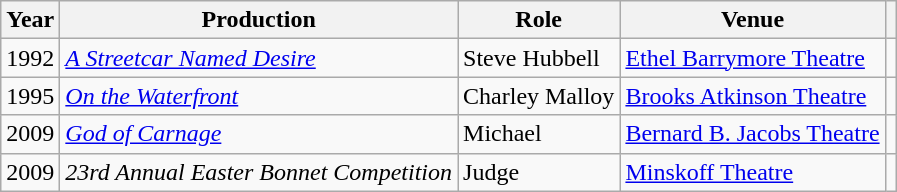<table class="wikitable sortable">
<tr>
<th>Year</th>
<th>Production</th>
<th>Role</th>
<th>Venue</th>
<th></th>
</tr>
<tr>
<td>1992</td>
<td data-sort-value="Streetcar Named Desire, A"><em><a href='#'>A Streetcar Named Desire</a></em></td>
<td>Steve Hubbell</td>
<td><a href='#'>Ethel Barrymore Theatre</a></td>
<td></td>
</tr>
<tr>
<td>1995</td>
<td><em><a href='#'>On the Waterfront</a></em></td>
<td>Charley Malloy</td>
<td><a href='#'>Brooks Atkinson Theatre</a></td>
<td></td>
</tr>
<tr>
<td>2009</td>
<td><em><a href='#'>God of Carnage</a></em></td>
<td>Michael</td>
<td><a href='#'>Bernard B. Jacobs Theatre</a></td>
<td></td>
</tr>
<tr>
<td>2009</td>
<td><em>23rd Annual Easter Bonnet Competition</em></td>
<td>Judge</td>
<td><a href='#'>Minskoff Theatre</a></td>
<td></td>
</tr>
</table>
